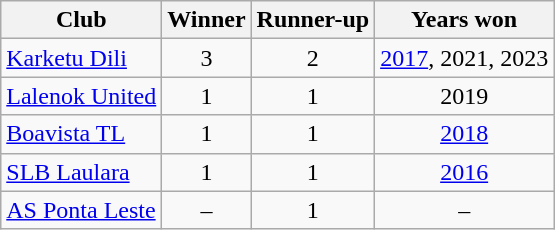<table class="wikitable" style="text-align:center">
<tr>
<th>Club</th>
<th>Winner</th>
<th>Runner-up</th>
<th>Years won</th>
</tr>
<tr>
<td align=left><a href='#'>Karketu Dili</a></td>
<td>3</td>
<td>2</td>
<td><a href='#'>2017</a>, 2021, 2023</td>
</tr>
<tr>
<td align=left><a href='#'>Lalenok United</a></td>
<td>1</td>
<td>1</td>
<td>2019</td>
</tr>
<tr>
<td align=left><a href='#'>Boavista TL</a></td>
<td>1</td>
<td>1</td>
<td><a href='#'>2018</a></td>
</tr>
<tr>
<td align=left><a href='#'>SLB Laulara</a></td>
<td>1</td>
<td>1</td>
<td><a href='#'>2016</a></td>
</tr>
<tr>
<td align=left><a href='#'>AS Ponta Leste</a></td>
<td>–</td>
<td>1</td>
<td>–</td>
</tr>
</table>
